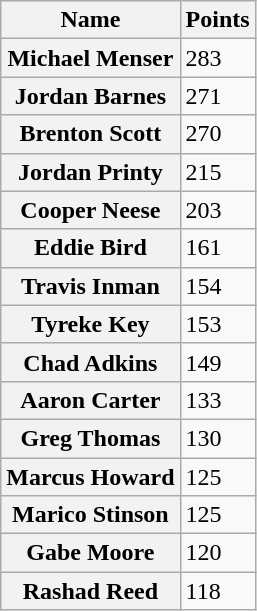<table class="wikitable">
<tr>
<th>Name</th>
<th>Points</th>
</tr>
<tr>
<th>Michael Menser</th>
<td>283</td>
</tr>
<tr>
<th>Jordan Barnes</th>
<td>271</td>
</tr>
<tr>
<th>Brenton Scott</th>
<td>270</td>
</tr>
<tr>
<th>Jordan Printy</th>
<td>215</td>
</tr>
<tr>
<th>Cooper Neese</th>
<td>203</td>
</tr>
<tr>
<th>Eddie Bird</th>
<td>161</td>
</tr>
<tr>
<th>Travis Inman</th>
<td>154</td>
</tr>
<tr>
<th>Tyreke Key</th>
<td>153</td>
</tr>
<tr>
<th>Chad Adkins</th>
<td>149</td>
</tr>
<tr>
<th>Aaron Carter</th>
<td>133</td>
</tr>
<tr>
<th>Greg Thomas</th>
<td>130</td>
</tr>
<tr>
<th>Marcus Howard</th>
<td>125</td>
</tr>
<tr>
<th>Marico Stinson</th>
<td>125</td>
</tr>
<tr>
<th>Gabe Moore</th>
<td>120</td>
</tr>
<tr>
<th>Rashad Reed</th>
<td>118</td>
</tr>
</table>
